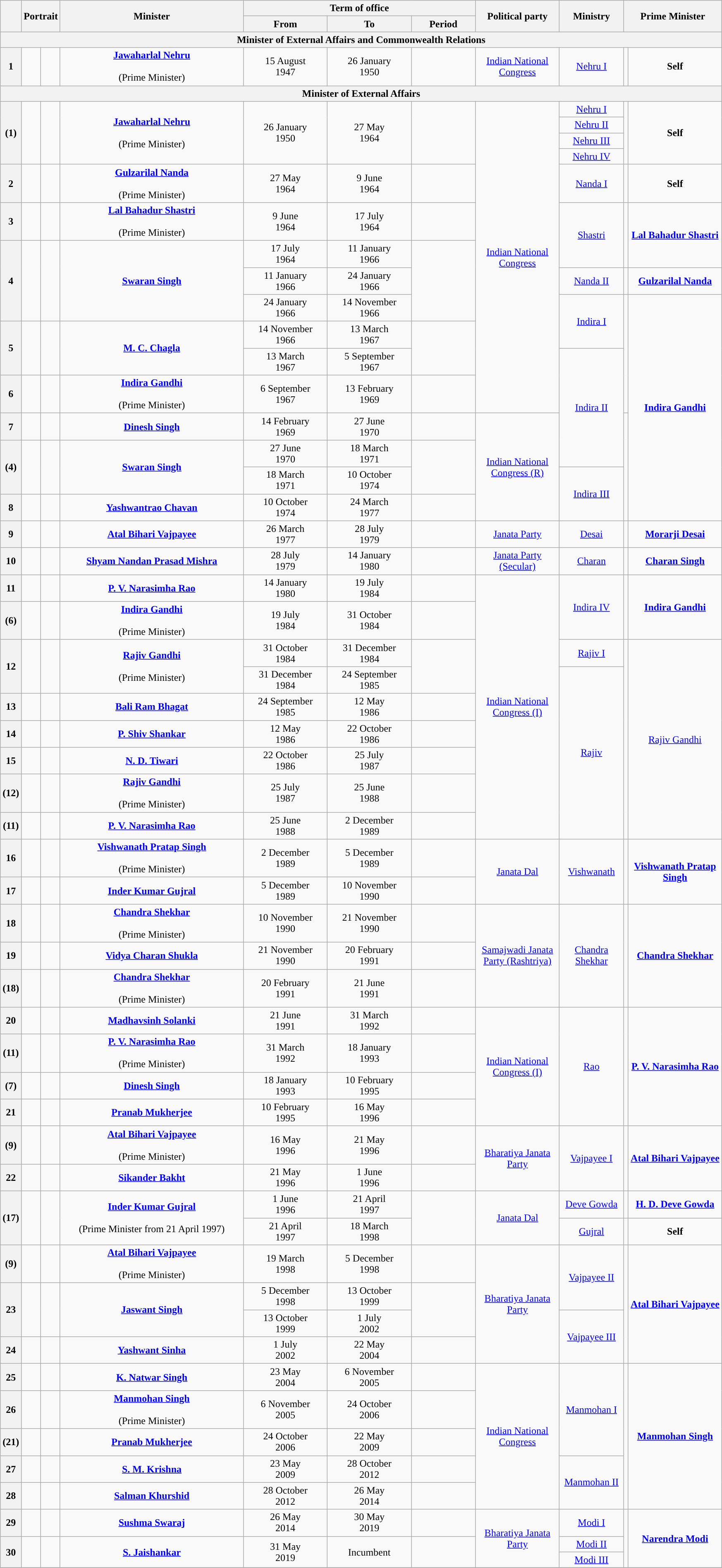<table class="wikitable" style="text-align:center">
<tr>
<th rowspan="2"></th>
<th rowspan="2" colspan="2">Portrait</th>
<th rowspan="2" style="width:18em">Minister<br></th>
<th colspan="3">Term of office</th>
<th rowspan="2" style="width:8em">Political party</th>
<th rowspan="2" style="width:6em">Ministry</th>
<th rowspan="2" colspan="2">Prime Minister</th>
</tr>
<tr>
<th style="width:8em">From</th>
<th style="width:8em">To</th>
<th style="width:6em">Period</th>
</tr>
<tr>
<th colspan="11">Minister of External Affairs and Commonwealth Relations</th>
</tr>
<tr>
<th>1</th>
<td></td>
<td></td>
<td><strong><a href='#'>Jawaharlal Nehru</a></strong><br><br>(Prime Minister)</td>
<td>15 August<br>1947</td>
<td>26 January<br>1950</td>
<td><strong></strong></td>
<td><a href='#'>Indian National Congress</a></td>
<td><a href='#'>Nehru I</a></td>
<td></td>
<td><strong>Self</strong></td>
</tr>
<tr>
<th colspan="11">Minister of External Affairs</th>
</tr>
<tr>
<th rowspan="4">(1)</th>
<td rowspan="4"></td>
<td rowspan="4"></td>
<td rowspan="4"><strong><a href='#'>Jawaharlal Nehru</a></strong><br><br>(Prime Minister)</td>
<td rowspan="4">26 January<br>1950</td>
<td rowspan="4">27 May<br>1964</td>
<td rowspan="4"><strong></strong></td>
<td rowspan="12"><a href='#'>Indian National Congress</a></td>
<td><a href='#'>Nehru I</a></td>
<td rowspan="4"></td>
<td rowspan="4"><strong>Self</strong></td>
</tr>
<tr>
<td><a href='#'>Nehru II</a></td>
</tr>
<tr>
<td><a href='#'>Nehru III</a></td>
</tr>
<tr>
<td><a href='#'>Nehru IV</a></td>
</tr>
<tr>
<th>2</th>
<td></td>
<td></td>
<td><strong><a href='#'>Gulzarilal Nanda</a></strong><br><br>(Prime Minister)</td>
<td>27 May<br>1964</td>
<td>9 June<br>1964</td>
<td><strong></strong></td>
<td><a href='#'>Nanda I</a></td>
<td></td>
<td><strong>Self</strong></td>
</tr>
<tr>
<th>3</th>
<td></td>
<td></td>
<td><strong><a href='#'>Lal Bahadur Shastri</a></strong><br><br>(Prime Minister)</td>
<td>9 June<br>1964</td>
<td>17 July<br>1964</td>
<td><strong></strong></td>
<td rowspan="2"><a href='#'>Shastri</a></td>
<td rowspan="2"></td>
<td rowspan="2"><strong><a href='#'>Lal Bahadur Shastri</a></strong></td>
</tr>
<tr>
<th rowspan="3">4</th>
<td rowspan="3"></td>
<td rowspan="3"></td>
<td rowspan="3"><strong><a href='#'>Swaran Singh</a></strong><br></td>
<td>17 July<br>1964</td>
<td>11 January<br>1966</td>
<td rowspan="3"><strong></strong></td>
</tr>
<tr>
<td>11 January<br>1966</td>
<td>24 January<br>1966</td>
<td><a href='#'>Nanda II</a></td>
<td></td>
<td style="width:9em"><strong><a href='#'>Gulzarilal Nanda</a></strong></td>
</tr>
<tr>
<td>24 January<br>1966</td>
<td>14 November<br>1966</td>
<td rowspan="2"><a href='#'>Indira I</a></td>
<td rowspan="4"></td>
<td rowspan="8"><strong><a href='#'>Indira Gandhi</a></strong></td>
</tr>
<tr>
<th rowspan="2">5</th>
<td rowspan="2"></td>
<td rowspan="2"></td>
<td rowspan="2"><strong><a href='#'>M. C. Chagla</a></strong><br></td>
<td>14 November<br>1966</td>
<td>13 March<br>1967</td>
<td rowspan="2"><strong></strong></td>
</tr>
<tr>
<td>13 March<br>1967</td>
<td>5 September<br>1967</td>
<td rowspan="4"><a href='#'>Indira II</a></td>
</tr>
<tr>
<th>6</th>
<td></td>
<td></td>
<td><strong><a href='#'>Indira Gandhi</a></strong><br><br>(Prime Minister)</td>
<td>6 September<br>1967</td>
<td>13 February<br>1969</td>
<td><strong></strong></td>
</tr>
<tr>
<th>7</th>
<td></td>
<td></td>
<td><strong><a href='#'>Dinesh Singh</a></strong><br></td>
<td>14 February<br>1969</td>
<td>27 June<br>1970</td>
<td><strong></strong></td>
<td rowspan="4"><a href='#'>Indian National Congress (R)</a></td>
<td rowspan="4"></td>
</tr>
<tr>
<th rowspan="2">(4)</th>
<td rowspan="2"></td>
<td rowspan="2"></td>
<td rowspan="2"><strong><a href='#'>Swaran Singh</a></strong><br></td>
<td>27 June<br>1970</td>
<td>18 March<br>1971</td>
<td rowspan="2"><strong></strong></td>
</tr>
<tr>
<td>18 March<br>1971</td>
<td>10 October<br>1974</td>
<td rowspan="2"><a href='#'>Indira III</a></td>
</tr>
<tr>
<th>8</th>
<td></td>
<td></td>
<td><strong><a href='#'>Yashwantrao Chavan</a></strong><br></td>
<td>10 October<br>1974</td>
<td>24 March<br>1977</td>
<td><strong></strong></td>
</tr>
<tr>
<th>9</th>
<td style="background:"></td>
<td></td>
<td><strong><a href='#'>Atal Bihari Vajpayee</a></strong><br></td>
<td>26 March<br>1977</td>
<td>28 July<br>1979</td>
<td><strong></strong></td>
<td><a href='#'>Janata Party</a></td>
<td><a href='#'>Desai</a></td>
<td style="background:"></td>
<td><strong><a href='#'>Morarji Desai</a></strong></td>
</tr>
<tr>
<th>10</th>
<td style="background:"></td>
<td></td>
<td><strong><a href='#'>Shyam Nandan Prasad Mishra</a></strong><br></td>
<td>28 July<br>1979</td>
<td>14 January<br>1980</td>
<td><strong></strong></td>
<td><a href='#'>Janata Party (Secular)</a></td>
<td><a href='#'>Charan</a></td>
<td style="background:"></td>
<td><strong><a href='#'>Charan Singh</a></strong></td>
</tr>
<tr>
<th>11</th>
<td></td>
<td></td>
<td><strong><a href='#'>P. V. Narasimha Rao</a></strong><br></td>
<td>14 January<br>1980</td>
<td>19 July<br>1984</td>
<td><strong></strong></td>
<td rowspan="9"><a href='#'>Indian National Congress (I)</a></td>
<td rowspan="2"><a href='#'>Indira IV</a></td>
<td rowspan="2"></td>
<td rowspan="2"><strong><a href='#'>Indira Gandhi</a></strong></td>
</tr>
<tr>
<th>(6)</th>
<td></td>
<td></td>
<td><strong><a href='#'>Indira Gandhi</a></strong><br><br>(Prime Minister)</td>
<td>19 July<br>1984</td>
<td>31 October<br>1984</td>
<td><strong></strong></td>
</tr>
<tr>
<th rowspan="2">12</th>
<td rowspan="2"></td>
<td rowspan="2"></td>
<td rowspan="2"><strong><a href='#'>Rajiv Gandhi</a></strong><br><br>(Prime Minister)</td>
<td>31 October<br>1984</td>
<td>31 December<br>1984</td>
<td rowspan="2"><strong></strong></td>
<td><a href='#'>Rajiv I</a></td>
<td rowspan="7"></td>
<td rowspan="7"><a href='#'>Rajiv Gandhi</a></td>
</tr>
<tr>
<td>31 December<br>1984</td>
<td>24 September<br>1985</td>
<td rowspan="6"><a href='#'>Rajiv</a></td>
</tr>
<tr>
<th>13</th>
<td></td>
<td></td>
<td><strong><a href='#'>Bali Ram Bhagat</a></strong><br></td>
<td>24 September<br>1985</td>
<td>12 May<br>1986</td>
<td><strong></strong></td>
</tr>
<tr>
<th>14</th>
<td></td>
<td></td>
<td><strong><a href='#'>P. Shiv Shankar</a></strong><br></td>
<td>12 May<br>1986</td>
<td>22 October<br>1986</td>
<td><strong></strong></td>
</tr>
<tr>
<th>15</th>
<td></td>
<td></td>
<td><strong><a href='#'>N. D. Tiwari</a></strong><br></td>
<td>22 October<br>1986</td>
<td>25 July<br>1987</td>
<td><strong></strong></td>
</tr>
<tr>
<th>(12)</th>
<td></td>
<td></td>
<td><strong><a href='#'>Rajiv Gandhi</a></strong><br><br>(Prime Minister)</td>
<td>25 July<br>1987</td>
<td>25 June<br>1988</td>
<td><strong></strong></td>
</tr>
<tr>
<th>(11)</th>
<td></td>
<td></td>
<td><strong><a href='#'>P. V. Narasimha Rao</a></strong><br></td>
<td>25 June<br>1988</td>
<td>2 December<br>1989</td>
<td><strong></strong></td>
</tr>
<tr>
<th>16</th>
<td style="background:"></td>
<td></td>
<td><strong><a href='#'>Vishwanath Pratap Singh</a></strong><br><br>(Prime Minister)</td>
<td>2 December<br>1989</td>
<td>5 December<br>1989</td>
<td><strong></strong></td>
<td rowspan="2"><a href='#'>Janata Dal</a></td>
<td rowspan="2"><a href='#'>Vishwanath</a></td>
<td rowspan="2" style="background:"></td>
<td rowspan="2"><strong><a href='#'>Vishwanath Pratap Singh</a></strong></td>
</tr>
<tr>
<th>17</th>
<td style="background:"></td>
<td></td>
<td><strong><a href='#'>Inder Kumar Gujral</a></strong><br></td>
<td>5 December<br>1989</td>
<td>10 November<br>1990</td>
<td><strong></strong></td>
</tr>
<tr>
<th>18</th>
<td></td>
<td></td>
<td><strong><a href='#'>Chandra Shekhar</a></strong><br><br>(Prime Minister)</td>
<td>10 November<br>1990</td>
<td>21 November<br>1990</td>
<td><strong></strong></td>
<td rowspan="3"><a href='#'>Samajwadi Janata Party (Rashtriya)</a></td>
<td rowspan="3"><a href='#'>Chandra Shekhar</a></td>
<td rowspan="3"></td>
<td rowspan="3"><strong><a href='#'>Chandra Shekhar</a></strong></td>
</tr>
<tr>
<th>19</th>
<td></td>
<td></td>
<td><strong><a href='#'>Vidya Charan Shukla</a></strong><br></td>
<td>21 November<br>1990</td>
<td>20 February<br>1991</td>
<td><strong></strong></td>
</tr>
<tr>
<th>(18)</th>
<td></td>
<td></td>
<td><strong><a href='#'>Chandra Shekhar</a></strong><br><br>(Prime Minister)</td>
<td>20 February<br>1991</td>
<td>21 June<br>1991</td>
<td><strong></strong></td>
</tr>
<tr>
<th>20</th>
<td></td>
<td></td>
<td><strong><a href='#'>Madhavsinh Solanki</a></strong><br></td>
<td>21 June<br>1991</td>
<td>31 March<br>1992</td>
<td><strong></strong></td>
<td rowspan="4"><a href='#'>Indian National Congress (I)</a></td>
<td rowspan="4"><a href='#'>Rao</a></td>
<td rowspan="4"></td>
<td rowspan="4"><strong><a href='#'>P. V. Narasimha Rao</a></strong></td>
</tr>
<tr>
<th>(11)</th>
<td></td>
<td></td>
<td><strong><a href='#'>P. V. Narasimha Rao</a></strong><br><br>(Prime Minister)</td>
<td>31 March<br>1992</td>
<td>18 January<br>1993</td>
<td><strong></strong></td>
</tr>
<tr>
<th>(7)</th>
<td></td>
<td></td>
<td><strong><a href='#'>Dinesh Singh</a></strong><br></td>
<td>18 January<br>1993</td>
<td>10 February<br>1995</td>
<td><strong></strong></td>
</tr>
<tr>
<th>21</th>
<td></td>
<td></td>
<td><strong><a href='#'>Pranab Mukherjee</a></strong><br></td>
<td>10 February<br>1995</td>
<td>16 May<br>1996</td>
<td><strong></strong></td>
</tr>
<tr>
<th>(9)</th>
<td></td>
<td></td>
<td><strong><a href='#'>Atal Bihari Vajpayee</a></strong><br><br>(Prime Minister)</td>
<td>16 May<br>1996</td>
<td>21 May<br>1996</td>
<td><strong></strong></td>
<td rowspan="2"><a href='#'>Bharatiya Janata Party</a></td>
<td rowspan="2"><a href='#'>Vajpayee I</a></td>
<td rowspan="2"></td>
<td rowspan="2"><strong><a href='#'>Atal Bihari Vajpayee</a></strong></td>
</tr>
<tr>
<th>22</th>
<td></td>
<td></td>
<td><strong><a href='#'>Sikander Bakht</a></strong><br></td>
<td>21 May<br>1996</td>
<td>1 June<br>1996</td>
<td><strong></strong></td>
</tr>
<tr>
<th rowspan="2">(17)</th>
<td rowspan="2" style="background:"></td>
<td rowspan="2"></td>
<td rowspan="2"><strong><a href='#'>Inder Kumar Gujral</a></strong><br><br>(Prime Minister from 21 April 1997)</td>
<td>1 June<br>1996</td>
<td>21 April<br>1997</td>
<td rowspan="2"><strong></strong></td>
<td rowspan="2"><a href='#'>Janata Dal</a></td>
<td><a href='#'>Deve Gowda</a></td>
<td style="background:"></td>
<td><strong><a href='#'>H. D. Deve Gowda</a></strong></td>
</tr>
<tr>
<td>21 April<br>1997</td>
<td>18 March<br>1998</td>
<td><a href='#'>Gujral</a></td>
<td style="background:"></td>
<td><strong>Self</strong></td>
</tr>
<tr>
<th>(9)</th>
<td></td>
<td></td>
<td><strong><a href='#'>Atal Bihari Vajpayee</a></strong><br><br>(Prime Minister)</td>
<td>19 March<br>1998</td>
<td>5 December<br>1998</td>
<td><strong></strong></td>
<td rowspan="4"><a href='#'>Bharatiya Janata Party</a></td>
<td rowspan="2"><a href='#'>Vajpayee II</a></td>
<td rowspan="4"></td>
<td rowspan="4"><strong><a href='#'>Atal Bihari Vajpayee</a></strong></td>
</tr>
<tr>
<th rowspan="2">23</th>
<td rowspan="2"></td>
<td rowspan="2"></td>
<td rowspan="2"><strong><a href='#'>Jaswant Singh</a></strong><br></td>
<td>5 December<br>1998</td>
<td>13 October<br>1999</td>
<td rowspan="2"><strong></strong></td>
</tr>
<tr>
<td>13 October<br>1999</td>
<td>1 July<br>2002</td>
<td rowspan="2"><a href='#'>Vajpayee III</a></td>
</tr>
<tr>
<th>24</th>
<td></td>
<td></td>
<td><strong><a href='#'>Yashwant Sinha</a></strong><br></td>
<td>1 July<br>2002</td>
<td>22 May<br>2004</td>
<td><strong></strong></td>
</tr>
<tr>
<th>25</th>
<td></td>
<td></td>
<td><strong><a href='#'>K. Natwar Singh</a></strong><br></td>
<td>23 May<br>2004</td>
<td>6 November<br>2005</td>
<td><strong></strong></td>
<td rowspan="5"><a href='#'>Indian National Congress</a></td>
<td rowspan="3"><a href='#'>Manmohan I</a></td>
<td rowspan="5"></td>
<td rowspan="5"><strong><a href='#'>Manmohan Singh</a></strong></td>
</tr>
<tr>
<th>26</th>
<td></td>
<td></td>
<td><strong><a href='#'>Manmohan Singh</a></strong><br><br>(Prime Minister)</td>
<td>6 November<br>2005</td>
<td>24 October<br>2006</td>
<td><strong></strong></td>
</tr>
<tr>
<th>(21)</th>
<td></td>
<td></td>
<td><strong><a href='#'>Pranab Mukherjee</a></strong><br></td>
<td>24 October<br>2006</td>
<td>22 May<br>2009</td>
<td><strong></strong></td>
</tr>
<tr>
<th>27</th>
<td></td>
<td></td>
<td><strong><a href='#'>S. M. Krishna</a></strong><br></td>
<td>23 May<br>2009</td>
<td>28 October<br>2012</td>
<td><strong></strong></td>
<td rowspan="2"><a href='#'>Manmohan II</a></td>
</tr>
<tr>
<th>28</th>
<td></td>
<td></td>
<td><strong><a href='#'>Salman Khurshid</a></strong><br></td>
<td>28 October<br>2012</td>
<td>26 May<br>2014</td>
<td><strong></strong></td>
</tr>
<tr>
<th>29</th>
<td></td>
<td></td>
<td><strong><a href='#'>Sushma Swaraj</a></strong><br></td>
<td>26 May<br>2014</td>
<td>30 May<br>2019</td>
<td><strong></strong></td>
<td rowspan="3"><a href='#'>Bharatiya Janata Party</a></td>
<td><a href='#'>Modi I</a></td>
<td rowspan="3"></td>
<td rowspan="3"><strong><a href='#'>Narendra Modi</a></strong></td>
</tr>
<tr>
<th rowspan="2">30</th>
<td rowspan="2"></td>
<td rowspan="2"></td>
<td rowspan="2"><strong><a href='#'>S. Jaishankar</a></strong><br></td>
<td rowspan="2">31 May<br>2019</td>
<td rowspan="2">Incumbent</td>
<td rowspan="2"><strong></strong></td>
<td><a href='#'>Modi II</a></td>
</tr>
<tr>
<td><a href='#'>Modi III</a></td>
</tr>
<tr>
</tr>
</table>
